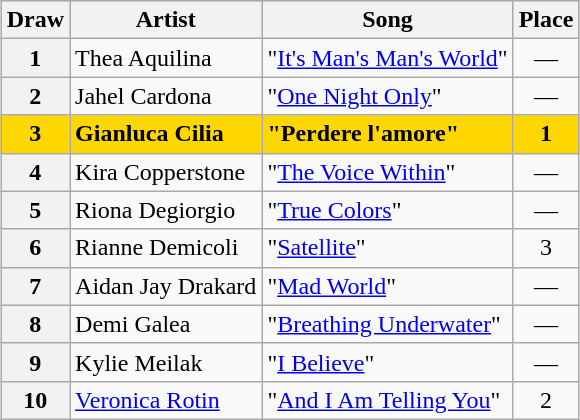<table class="sortable wikitable plainrowheaders" style="margin: 1em auto 1em auto; text-align:center">
<tr style="background:#ccc;">
<th>Draw</th>
<th>Artist</th>
<th>Song</th>
<th>Place</th>
</tr>
<tr>
<th scope="row" style="text-align:center;">1</th>
<td align="left">Thea Aquilina</td>
<td align="left">"<a href='#'>It's Man's Man's World</a>" </td>
<td>—</td>
</tr>
<tr>
<th scope="row" style="text-align:center;">2</th>
<td align="left">Jahel Cardona</td>
<td align="left">"<a href='#'>One Night Only</a>" </td>
<td>—</td>
</tr>
<tr style="font-weight:bold;background:gold;">
<th scope="row" style="text-align:center; font-weight:bold; background:gold;">3</th>
<td align="left">Gianluca Cilia</td>
<td align="left">"Perdere l'amore" </td>
<td>1</td>
</tr>
<tr>
<th scope="row" style="text-align:center;">4</th>
<td align="left">Kira Copperstone</td>
<td align="left">"<a href='#'>The Voice Within</a>" </td>
<td>—</td>
</tr>
<tr>
<th scope="row" style="text-align:center;">5</th>
<td align="left">Riona Degiorgio</td>
<td align="left">"<a href='#'>True Colors</a>" </td>
<td>—</td>
</tr>
<tr>
<th scope="row" style="text-align:center;">6</th>
<td align="left">Rianne Demicoli</td>
<td align="left">"<a href='#'>Satellite</a>" </td>
<td>3</td>
</tr>
<tr>
<th scope="row" style="text-align:center;">7</th>
<td align="left">Aidan Jay Drakard</td>
<td align="left">"<a href='#'>Mad World</a>" </td>
<td>—</td>
</tr>
<tr>
<th scope="row" style="text-align:center;">8</th>
<td align="left">Demi Galea</td>
<td align="left">"<a href='#'>Breathing Underwater</a>" </td>
<td>—</td>
</tr>
<tr>
<th scope="row" style="text-align:center;">9</th>
<td align="left">Kylie Meilak</td>
<td align="left">"<a href='#'>I Believe</a>" </td>
<td>—</td>
</tr>
<tr>
<th scope="row" style="text-align:center;">10</th>
<td align="left"><a href='#'>Veronica Rotin</a></td>
<td align="left">"<a href='#'>And I Am Telling You</a>" </td>
<td>2</td>
</tr>
</table>
